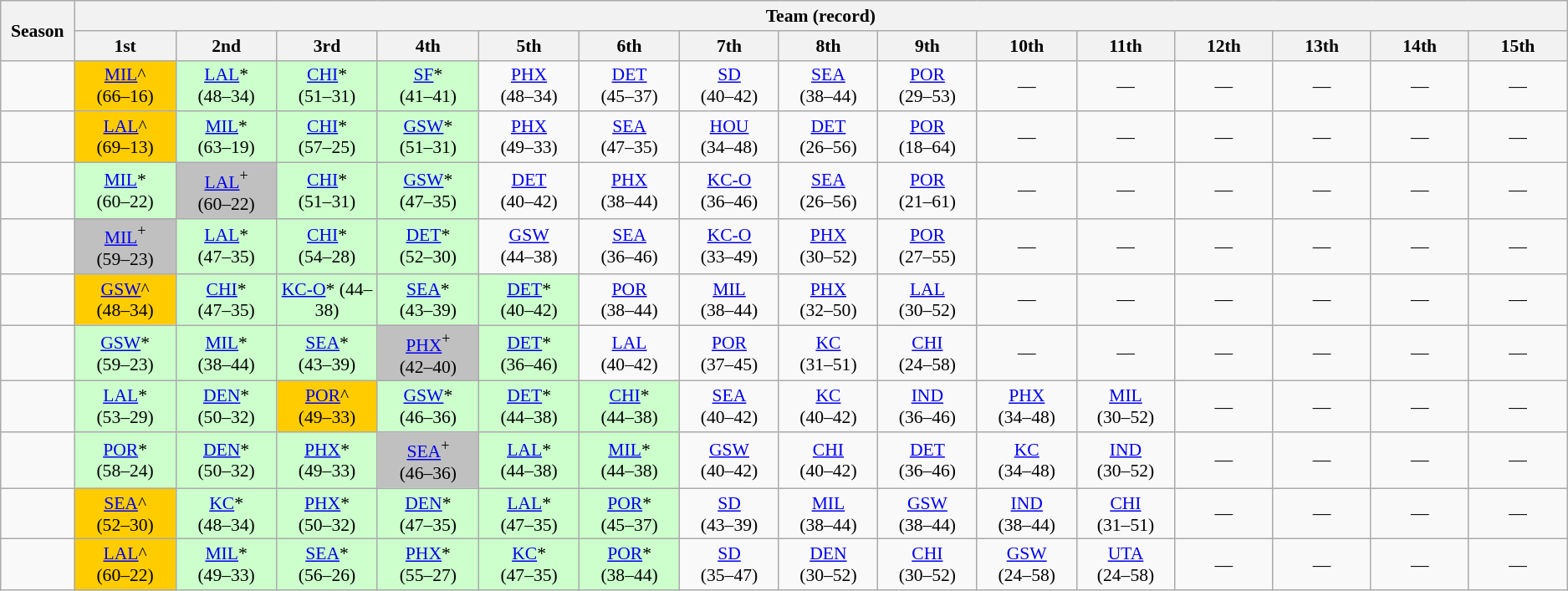<table class="wikitable" style="text-align:center; font-size:90%">
<tr>
<th rowspan="2" width=55px>Season</th>
<th colspan="15">Team (record)</th>
</tr>
<tr>
<th width=85px>1st</th>
<th width=85px>2nd</th>
<th width=85px>3rd</th>
<th width=85px>4th</th>
<th width=85px>5th</th>
<th width=85px>6th</th>
<th width=85px>7th</th>
<th width=85px>8th</th>
<th width=85px>9th</th>
<th width=85px>10th</th>
<th width=85px>11th</th>
<th width=85px>12th</th>
<th width=85px>13th</th>
<th width=85px>14th</th>
<th width=85px>15th</th>
</tr>
<tr>
<td></td>
<td bgcolor=#FFCC00><a href='#'>MIL</a>^<br>(66–16)</td>
<td bgcolor=#CCFFCC><a href='#'>LAL</a>*<br>(48–34)</td>
<td bgcolor=#CCFFCC><a href='#'>CHI</a>*<br>(51–31)</td>
<td bgcolor=#CCFFCC><a href='#'>SF</a>*<br>(41–41)</td>
<td><a href='#'>PHX</a><br>(48–34)</td>
<td><a href='#'>DET</a><br>(45–37)</td>
<td><a href='#'>SD</a><br>(40–42)</td>
<td><a href='#'>SEA</a><br>(38–44)</td>
<td><a href='#'>POR</a><br>(29–53)</td>
<td>—</td>
<td>—</td>
<td>—</td>
<td>—</td>
<td>—</td>
<td>—</td>
</tr>
<tr>
<td></td>
<td bgcolor=#FFCC00><a href='#'>LAL</a>^<br>(69–13)</td>
<td bgcolor=#CCFFCC><a href='#'>MIL</a>*<br>(63–19)</td>
<td bgcolor=#CCFFCC><a href='#'>CHI</a>*<br>(57–25)</td>
<td bgcolor=#CCFFCC><a href='#'>GSW</a>*<br>(51–31)</td>
<td><a href='#'>PHX</a><br>(49–33)</td>
<td><a href='#'>SEA</a><br>(47–35)</td>
<td><a href='#'>HOU</a><br>(34–48)</td>
<td><a href='#'>DET</a><br>(26–56)</td>
<td><a href='#'>POR</a><br>(18–64)</td>
<td>—</td>
<td>—</td>
<td>—</td>
<td>—</td>
<td>—</td>
<td>—</td>
</tr>
<tr>
<td></td>
<td bgcolor=#CCFFCC><a href='#'>MIL</a>*<br>(60–22)</td>
<td bgcolor=#C0C0C0><a href='#'>LAL</a><sup>+</sup><br>(60–22)</td>
<td bgcolor=#CCFFCC><a href='#'>CHI</a>*<br>(51–31)</td>
<td bgcolor=#CCFFCC><a href='#'>GSW</a>*<br>(47–35)</td>
<td><a href='#'>DET</a><br>(40–42)</td>
<td><a href='#'>PHX</a><br>(38–44)</td>
<td><a href='#'>KC-O</a><br>(36–46)</td>
<td><a href='#'>SEA</a><br>(26–56)</td>
<td><a href='#'>POR</a><br>(21–61)</td>
<td>—</td>
<td>—</td>
<td>—</td>
<td>—</td>
<td>—</td>
<td>—</td>
</tr>
<tr>
<td></td>
<td bgcolor=#C0C0C0><a href='#'>MIL</a><sup>+</sup><br>(59–23)</td>
<td bgcolor=#CCFFCC><a href='#'>LAL</a>*<br>(47–35)</td>
<td bgcolor=#CCFFCC><a href='#'>CHI</a>*<br>(54–28)</td>
<td bgcolor=#CCFFCC><a href='#'>DET</a>*<br>(52–30)</td>
<td><a href='#'>GSW</a><br>(44–38)</td>
<td><a href='#'>SEA</a><br>(36–46)</td>
<td><a href='#'>KC-O</a><br>(33–49)</td>
<td><a href='#'>PHX</a><br>(30–52)</td>
<td><a href='#'>POR</a><br>(27–55)</td>
<td>—</td>
<td>—</td>
<td>—</td>
<td>—</td>
<td>—</td>
<td>—</td>
</tr>
<tr>
<td></td>
<td bgcolor=#FFCC00><a href='#'>GSW</a>^<br>(48–34)</td>
<td bgcolor=#CCFFCC><a href='#'>CHI</a>*<br>(47–35)</td>
<td bgcolor=#CCFFCC><a href='#'>KC-O</a>* (44–38)</td>
<td bgcolor=#CCFFCC><a href='#'>SEA</a>*<br>(43–39)</td>
<td bgcolor=#CCFFCC><a href='#'>DET</a>*<br>(40–42)</td>
<td><a href='#'>POR</a><br>(38–44)</td>
<td><a href='#'>MIL</a><br>(38–44)</td>
<td><a href='#'>PHX</a><br>(32–50)</td>
<td><a href='#'>LAL</a><br>(30–52)</td>
<td>—</td>
<td>—</td>
<td>—</td>
<td>—</td>
<td>—</td>
<td>—</td>
</tr>
<tr>
<td></td>
<td bgcolor=#CCFFCC><a href='#'>GSW</a>*<br>(59–23)</td>
<td bgcolor=#CCFFCC><a href='#'>MIL</a>*<br>(38–44)</td>
<td bgcolor=#CCFFCC><a href='#'>SEA</a>*<br>(43–39)</td>
<td bgcolor=#C0C0C0><a href='#'>PHX</a><sup>+</sup><br>(42–40)</td>
<td bgcolor=#CCFFCC><a href='#'>DET</a>*<br>(36–46)</td>
<td><a href='#'>LAL</a><br>(40–42)</td>
<td><a href='#'>POR</a><br>(37–45)</td>
<td><a href='#'>KC</a><br>(31–51)</td>
<td><a href='#'>CHI</a><br>(24–58)</td>
<td>—</td>
<td>—</td>
<td>—</td>
<td>—</td>
<td>—</td>
<td>—</td>
</tr>
<tr>
<td></td>
<td bgcolor=#CCFFCC><a href='#'>LAL</a>*<br>(53–29)</td>
<td bgcolor=#CCFFCC><a href='#'>DEN</a>*<br>(50–32)</td>
<td bgcolor=#FFCC00><a href='#'>POR</a>^<br>(49–33)</td>
<td bgcolor=#CCFFCC><a href='#'>GSW</a>*<br>(46–36)</td>
<td bgcolor=#CCFFCC><a href='#'>DET</a>*<br>(44–38)</td>
<td bgcolor=#CCFFCC><a href='#'>CHI</a>*<br>(44–38)</td>
<td><a href='#'>SEA</a><br>(40–42)</td>
<td><a href='#'>KC</a><br>(40–42)</td>
<td><a href='#'>IND</a><br>(36–46)</td>
<td><a href='#'>PHX</a><br>(34–48)</td>
<td><a href='#'>MIL</a><br>(30–52)</td>
<td>—</td>
<td>—</td>
<td>—</td>
<td>—</td>
</tr>
<tr>
<td></td>
<td bgcolor=#CCFFCC><a href='#'>POR</a>*<br>(58–24)</td>
<td bgcolor=#CCFFCC><a href='#'>DEN</a>*<br>(50–32)</td>
<td bgcolor=#CCFFCC><a href='#'>PHX</a>*<br>(49–33)</td>
<td bgcolor=#C0C0C0><a href='#'>SEA</a><sup>+</sup><br>(46–36)</td>
<td bgcolor=#CCFFCC><a href='#'>LAL</a>*<br>(44–38)</td>
<td bgcolor=#CCFFCC><a href='#'>MIL</a>*<br>(44–38)</td>
<td><a href='#'>GSW</a><br>(40–42)</td>
<td><a href='#'>CHI</a><br>(40–42)</td>
<td><a href='#'>DET</a><br>(36–46)</td>
<td><a href='#'>KC</a><br>(34–48)</td>
<td><a href='#'>IND</a><br>(30–52)</td>
<td>—</td>
<td>—</td>
<td>—</td>
<td>—</td>
</tr>
<tr>
<td></td>
<td bgcolor=#FFCC00><a href='#'>SEA</a>^<br>(52–30)</td>
<td bgcolor=#CCFFCC><a href='#'>KC</a>*<br>(48–34)</td>
<td bgcolor=#CCFFCC><a href='#'>PHX</a>*<br>(50–32)</td>
<td bgcolor=#CCFFCC><a href='#'>DEN</a>*<br>(47–35)</td>
<td bgcolor=#CCFFCC><a href='#'>LAL</a>*<br>(47–35)</td>
<td bgcolor=#CCFFCC><a href='#'>POR</a>*<br>(45–37)</td>
<td><a href='#'>SD</a><br>(43–39)</td>
<td><a href='#'>MIL</a><br>(38–44)</td>
<td><a href='#'>GSW</a><br>(38–44)</td>
<td><a href='#'>IND</a><br>(38–44)</td>
<td><a href='#'>CHI</a><br>(31–51)</td>
<td>—</td>
<td>—</td>
<td>—</td>
<td>—</td>
</tr>
<tr>
<td></td>
<td bgcolor=#FFCC00><a href='#'>LAL</a>^<br>(60–22)</td>
<td bgcolor=#CCFFCC><a href='#'>MIL</a>*<br>(49–33)</td>
<td bgcolor=#CCFFCC><a href='#'>SEA</a>*<br>(56–26)</td>
<td bgcolor=#CCFFCC><a href='#'>PHX</a>*<br>(55–27)</td>
<td bgcolor=#CCFFCC><a href='#'>KC</a>*<br>(47–35)</td>
<td bgcolor=#CCFFCC><a href='#'>POR</a>*<br>(38–44)</td>
<td><a href='#'>SD</a><br>(35–47)</td>
<td><a href='#'>DEN</a><br>(30–52)</td>
<td><a href='#'>CHI</a><br>(30–52)</td>
<td><a href='#'>GSW</a><br>(24–58)</td>
<td><a href='#'>UTA</a><br>(24–58)</td>
<td>—</td>
<td>—</td>
<td>—</td>
<td>—</td>
</tr>
</table>
